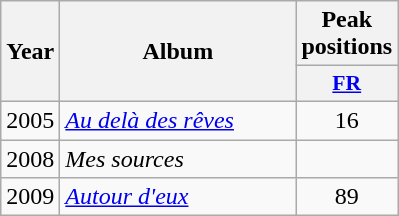<table class="wikitable">
<tr>
<th align="center" rowspan="2" width="10">Year</th>
<th align="center" rowspan="2" width="150">Album</th>
<th align="center" colspan="1" width="20">Peak positions</th>
</tr>
<tr>
<th scope="col" style="width:3em;font-size:90%;"><a href='#'>FR</a><br></th>
</tr>
<tr>
<td style="text-align:center;">2005</td>
<td><em><a href='#'>Au delà des rêves</a></em></td>
<td style="text-align:center;">16</td>
</tr>
<tr>
<td style="text-align:center;">2008</td>
<td><em>Mes sources</em></td>
<td style="text-align:center;"></td>
</tr>
<tr>
<td style="text-align:center;">2009</td>
<td><em><a href='#'>Autour d'eux</a></em></td>
<td style="text-align:center;">89</td>
</tr>
</table>
